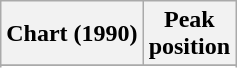<table class="wikitable sortable plainrowheaders" style="text-align:center">
<tr>
<th scope="col">Chart (1990)</th>
<th scope="col">Peak<br> position</th>
</tr>
<tr>
</tr>
<tr>
</tr>
</table>
